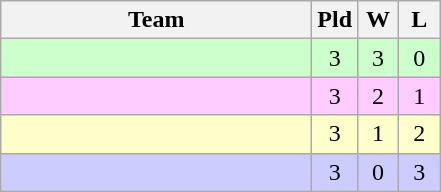<table class="wikitable" style="text-align:center">
<tr>
<th style="width:200px;">Team</th>
<th width="20">Pld</th>
<th width="20">W</th>
<th width="20">L</th>
</tr>
<tr style="background:#cfc">
<td align=left></td>
<td>3</td>
<td>3</td>
<td>0</td>
</tr>
<tr style="background:#fcf;">
<td align=left></td>
<td>3</td>
<td>2</td>
<td>1</td>
</tr>
<tr style="background:#ffc">
<td align=left></td>
<td>3</td>
<td>1</td>
<td>2</td>
</tr>
<tr style="background:#ccf;">
<td align=left></td>
<td>3</td>
<td>0</td>
<td>3</td>
</tr>
</table>
